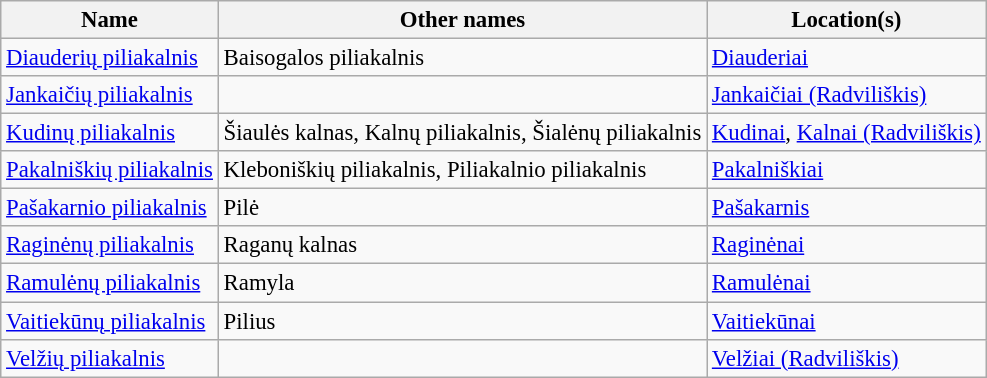<table class="wikitable" style="font-size: 95%;">
<tr>
<th>Name</th>
<th>Other names</th>
<th>Location(s)</th>
</tr>
<tr>
<td><a href='#'>Diauderių piliakalnis</a></td>
<td>Baisogalos piliakalnis</td>
<td><a href='#'>Diauderiai</a></td>
</tr>
<tr>
<td><a href='#'>Jankaičių piliakalnis</a></td>
<td></td>
<td><a href='#'>Jankaičiai (Radviliškis)</a></td>
</tr>
<tr>
<td><a href='#'>Kudinų piliakalnis</a></td>
<td>Šiaulės kalnas, Kalnų piliakalnis, Šialėnų piliakalnis</td>
<td><a href='#'>Kudinai</a>, <a href='#'>Kalnai (Radviliškis)</a></td>
</tr>
<tr>
<td><a href='#'>Pakalniškių piliakalnis</a></td>
<td>Kleboniškių piliakalnis, Piliakalnio piliakalnis</td>
<td><a href='#'>Pakalniškiai</a></td>
</tr>
<tr>
<td><a href='#'>Pašakarnio piliakalnis</a></td>
<td>Pilė</td>
<td><a href='#'>Pašakarnis</a></td>
</tr>
<tr>
<td><a href='#'>Raginėnų piliakalnis</a></td>
<td>Raganų kalnas</td>
<td><a href='#'>Raginėnai</a></td>
</tr>
<tr>
<td><a href='#'>Ramulėnų piliakalnis</a></td>
<td>Ramyla</td>
<td><a href='#'>Ramulėnai</a></td>
</tr>
<tr>
<td><a href='#'>Vaitiekūnų piliakalnis</a></td>
<td>Pilius</td>
<td><a href='#'>Vaitiekūnai</a></td>
</tr>
<tr>
<td><a href='#'>Velžių piliakalnis</a></td>
<td></td>
<td><a href='#'>Velžiai (Radviliškis)</a></td>
</tr>
</table>
